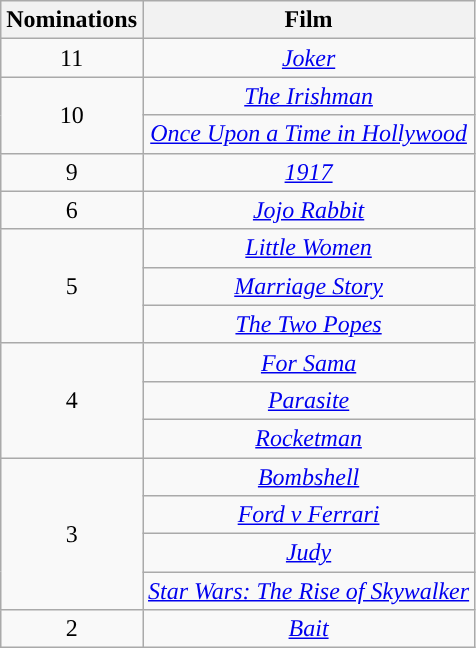<table class="wikitable" style="text-align:center;">
<tr>
<th style="background:">Nominations</th>
<th style="background:">Film</th>
</tr>
<tr>
<td>11</td>
<td><em><a href='#'>Joker</a></em></td>
</tr>
<tr>
<td rowspan="2">10</td>
<td><em><a href='#'>The Irishman</a></em></td>
</tr>
<tr>
<td><em><a href='#'>Once Upon a Time in Hollywood</a></em></td>
</tr>
<tr>
<td>9</td>
<td><em><a href='#'>1917</a></em></td>
</tr>
<tr>
<td>6</td>
<td><em><a href='#'>Jojo Rabbit</a></em></td>
</tr>
<tr>
<td rowspan="3">5</td>
<td><em><a href='#'>Little Women</a></em></td>
</tr>
<tr>
<td><em><a href='#'>Marriage Story</a></em></td>
</tr>
<tr>
<td><em><a href='#'>The Two Popes</a></em></td>
</tr>
<tr>
<td rowspan="3">4</td>
<td><em><a href='#'>For Sama</a></em></td>
</tr>
<tr>
<td><em><a href='#'>Parasite</a></em></td>
</tr>
<tr>
<td><em><a href='#'>Rocketman</a></em></td>
</tr>
<tr>
<td rowspan="4">3</td>
<td><em><a href='#'>Bombshell</a></em></td>
</tr>
<tr>
<td><em><a href='#'>Ford v Ferrari</a></em></td>
</tr>
<tr>
<td><em><a href='#'>Judy</a></em></td>
</tr>
<tr>
<td><em><a href='#'>Star Wars: The Rise of Skywalker</a></em></td>
</tr>
<tr>
<td>2</td>
<td><em><a href='#'>Bait</a></em></td>
</tr>
</table>
